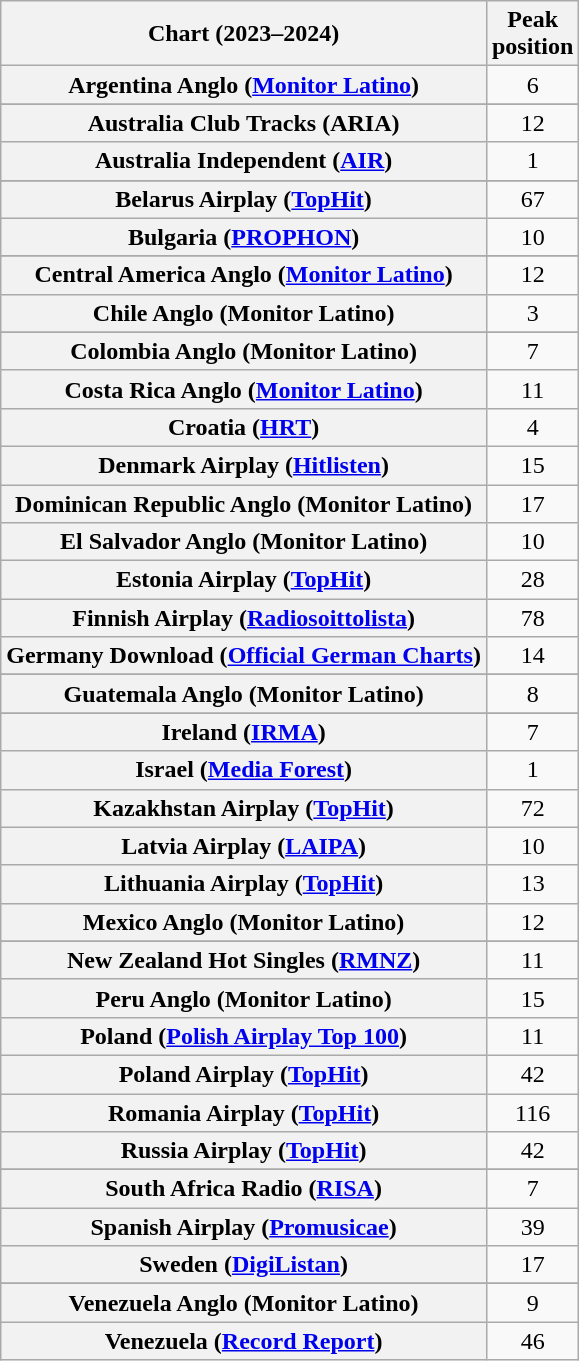<table class="wikitable sortable plainrowheaders" style="text-align:center">
<tr>
<th scope="col">Chart (2023–2024)</th>
<th scope="col">Peak<br>position</th>
</tr>
<tr>
<th scope="row">Argentina Anglo (<a href='#'>Monitor Latino</a>)</th>
<td>6</td>
</tr>
<tr>
</tr>
<tr>
<th scope="row">Australia Club Tracks (ARIA)</th>
<td>12</td>
</tr>
<tr>
<th scope="row">Australia Independent (<a href='#'>AIR</a>)</th>
<td>1</td>
</tr>
<tr>
</tr>
<tr>
<th scope="row">Belarus Airplay (<a href='#'>TopHit</a>)</th>
<td>67</td>
</tr>
<tr>
<th scope="row">Bulgaria (<a href='#'>PROPHON</a>)</th>
<td>10</td>
</tr>
<tr>
</tr>
<tr>
</tr>
<tr>
</tr>
<tr>
<th scope="row">Central America Anglo (<a href='#'>Monitor Latino</a>)</th>
<td>12</td>
</tr>
<tr>
<th scope="row">Chile Anglo (Monitor Latino)</th>
<td>3</td>
</tr>
<tr>
</tr>
<tr>
<th scope="row">Colombia Anglo (Monitor Latino)</th>
<td>7</td>
</tr>
<tr>
<th scope="row">Costa Rica Anglo (<a href='#'>Monitor Latino</a>)</th>
<td>11</td>
</tr>
<tr>
<th scope="row">Croatia (<a href='#'>HRT</a>)</th>
<td>4</td>
</tr>
<tr>
<th scope="row">Denmark Airplay (<a href='#'>Hitlisten</a>)</th>
<td>15</td>
</tr>
<tr>
<th scope="row">Dominican Republic Anglo (Monitor Latino)</th>
<td>17</td>
</tr>
<tr>
<th scope="row">El Salvador Anglo (Monitor Latino)</th>
<td>10</td>
</tr>
<tr>
<th scope="row">Estonia Airplay (<a href='#'>TopHit</a>)</th>
<td>28</td>
</tr>
<tr>
<th scope="row">Finnish Airplay (<a href='#'>Radiosoittolista</a>)</th>
<td>78</td>
</tr>
<tr>
<th scope="row">Germany Download (<a href='#'>Official German Charts</a>)</th>
<td>14</td>
</tr>
<tr>
</tr>
<tr>
<th scope="row">Guatemala Anglo (Monitor Latino)</th>
<td>8</td>
</tr>
<tr>
</tr>
<tr>
</tr>
<tr>
</tr>
<tr>
<th scope="row">Ireland (<a href='#'>IRMA</a>)</th>
<td>7</td>
</tr>
<tr>
<th scope="row">Israel (<a href='#'>Media Forest</a>)</th>
<td>1</td>
</tr>
<tr>
<th scope="row">Kazakhstan Airplay (<a href='#'>TopHit</a>)</th>
<td>72</td>
</tr>
<tr>
<th scope="row">Latvia Airplay (<a href='#'>LAIPA</a>)</th>
<td>10</td>
</tr>
<tr>
<th scope="row">Lithuania Airplay (<a href='#'>TopHit</a>)</th>
<td>13</td>
</tr>
<tr>
<th scope="row">Mexico Anglo (Monitor Latino)</th>
<td>12</td>
</tr>
<tr>
</tr>
<tr>
</tr>
<tr>
<th scope="row">New Zealand Hot Singles (<a href='#'>RMNZ</a>)</th>
<td>11</td>
</tr>
<tr>
<th scope="row">Peru Anglo (Monitor Latino)</th>
<td>15</td>
</tr>
<tr>
<th scope="row">Poland (<a href='#'>Polish Airplay Top 100</a>)</th>
<td>11</td>
</tr>
<tr>
<th scope="row">Poland Airplay (<a href='#'>TopHit</a>)</th>
<td>42</td>
</tr>
<tr>
<th scope="row">Romania Airplay (<a href='#'>TopHit</a>)</th>
<td>116</td>
</tr>
<tr>
<th scope="row">Russia Airplay (<a href='#'>TopHit</a>)</th>
<td>42</td>
</tr>
<tr>
</tr>
<tr>
<th scope="row">South Africa Radio (<a href='#'>RISA</a>)</th>
<td>7</td>
</tr>
<tr>
<th scope="row">Spanish Airplay (<a href='#'>Promusicae</a>)</th>
<td>39</td>
</tr>
<tr>
<th scope="row">Sweden (<a href='#'>DigiListan</a>)</th>
<td>17</td>
</tr>
<tr>
</tr>
<tr>
</tr>
<tr>
</tr>
<tr>
</tr>
<tr>
</tr>
<tr>
</tr>
<tr>
</tr>
<tr>
<th scope="row">Venezuela Anglo (Monitor Latino)</th>
<td>9</td>
</tr>
<tr>
<th scope="row">Venezuela (<a href='#'>Record Report</a>)</th>
<td>46</td>
</tr>
</table>
